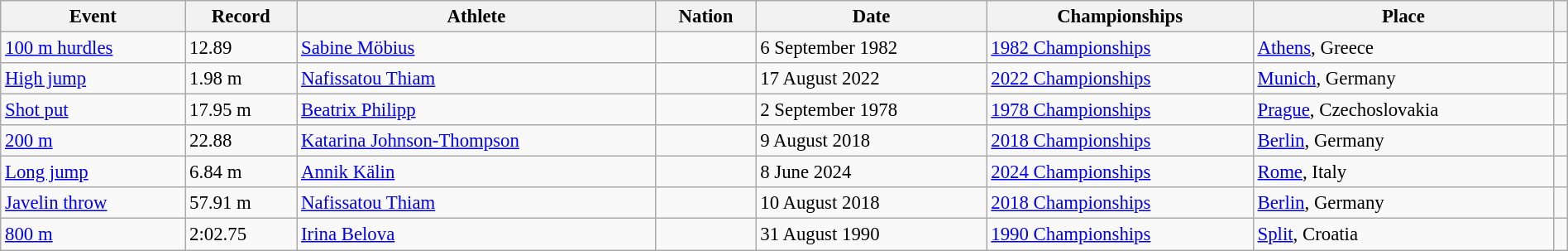<table class="wikitable" style="font-size:95%; width: 100%;">
<tr>
<th>Event</th>
<th>Record</th>
<th>Athlete</th>
<th>Nation</th>
<th>Date</th>
<th>Championships</th>
<th>Place</th>
<th></th>
</tr>
<tr>
<td><a href='#'>100 m hurdles</a></td>
<td>12.89</td>
<td><a href='#'>Sabine Möbius</a></td>
<td></td>
<td>6 September 1982</td>
<td><a href='#'>1982 Championships</a></td>
<td><a href='#'>Athens</a>, Greece</td>
<td></td>
</tr>
<tr>
<td><a href='#'>High jump</a></td>
<td>1.98 m</td>
<td><a href='#'>Nafissatou Thiam</a></td>
<td></td>
<td>17 August 2022</td>
<td><a href='#'>2022 Championships</a></td>
<td><a href='#'>Munich</a>, Germany</td>
<td></td>
</tr>
<tr>
<td><a href='#'>Shot put</a></td>
<td>17.95 m</td>
<td><a href='#'>Beatrix Philipp</a></td>
<td></td>
<td>2 September 1978</td>
<td><a href='#'>1978 Championships</a></td>
<td><a href='#'>Prague</a>, Czechoslovakia</td>
<td></td>
</tr>
<tr>
<td><a href='#'>200 m</a></td>
<td>22.88 </td>
<td><a href='#'>Katarina Johnson-Thompson</a></td>
<td></td>
<td>9 August 2018</td>
<td><a href='#'>2018 Championships</a></td>
<td><a href='#'>Berlin</a>, Germany</td>
<td></td>
</tr>
<tr>
<td><a href='#'>Long jump</a></td>
<td>6.84 m </td>
<td><a href='#'>Annik Kälin</a></td>
<td></td>
<td>8 June 2024</td>
<td><a href='#'>2024 Championships</a></td>
<td><a href='#'>Rome</a>, Italy</td>
<td></td>
</tr>
<tr>
<td><a href='#'>Javelin throw</a></td>
<td>57.91 m</td>
<td><a href='#'>Nafissatou Thiam</a></td>
<td></td>
<td>10 August 2018</td>
<td><a href='#'>2018 Championships</a></td>
<td><a href='#'>Berlin</a>, Germany</td>
<td></td>
</tr>
<tr>
<td><a href='#'>800 m</a></td>
<td>2:02.75</td>
<td><a href='#'>Irina Belova</a></td>
<td></td>
<td>31 August 1990</td>
<td><a href='#'>1990 Championships</a></td>
<td><a href='#'>Split</a>, Croatia</td>
<td></td>
</tr>
</table>
